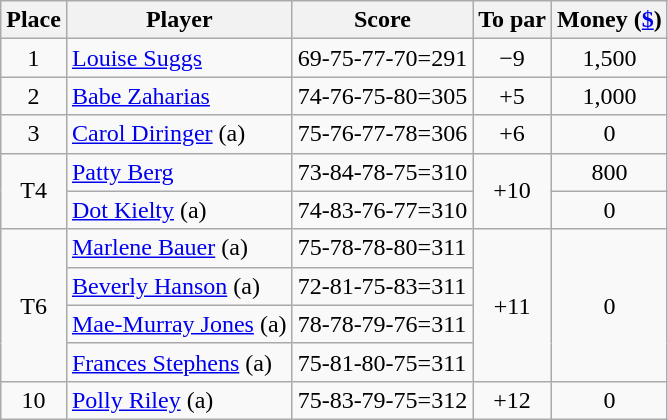<table class="wikitable">
<tr>
<th>Place</th>
<th>Player</th>
<th>Score</th>
<th>To par</th>
<th>Money (<a href='#'>$</a>)</th>
</tr>
<tr>
<td align=center>1</td>
<td> <a href='#'>Louise Suggs</a></td>
<td>69-75-77-70=291</td>
<td align=center>−9</td>
<td align=center>1,500</td>
</tr>
<tr>
<td align=center>2</td>
<td> <a href='#'>Babe Zaharias</a></td>
<td>74-76-75-80=305</td>
<td align=center>+5</td>
<td align=center>1,000</td>
</tr>
<tr>
<td align=center>3</td>
<td> <a href='#'>Carol Diringer</a> (a)</td>
<td>75-76-77-78=306</td>
<td align=center>+6</td>
<td align=center>0</td>
</tr>
<tr>
<td align=center rowspan=2>T4</td>
<td> <a href='#'>Patty Berg</a></td>
<td>73-84-78-75=310</td>
<td align=center rowspan=2>+10</td>
<td align=center>800</td>
</tr>
<tr>
<td> <a href='#'>Dot Kielty</a> (a)</td>
<td>74-83-76-77=310</td>
<td align=center>0</td>
</tr>
<tr>
<td align=center rowspan=4>T6</td>
<td> <a href='#'>Marlene Bauer</a> (a)</td>
<td>75-78-78-80=311</td>
<td align=center rowspan=4>+11</td>
<td align=center rowspan=4>0</td>
</tr>
<tr>
<td> <a href='#'>Beverly Hanson</a> (a)</td>
<td>72-81-75-83=311</td>
</tr>
<tr>
<td> <a href='#'>Mae-Murray Jones</a> (a)</td>
<td>78-78-79-76=311</td>
</tr>
<tr>
<td> <a href='#'>Frances Stephens</a> (a)</td>
<td>75-81-80-75=311</td>
</tr>
<tr>
<td align=center>10</td>
<td> <a href='#'>Polly Riley</a> (a)</td>
<td>75-83-79-75=312</td>
<td align=center>+12</td>
<td align=center>0</td>
</tr>
</table>
